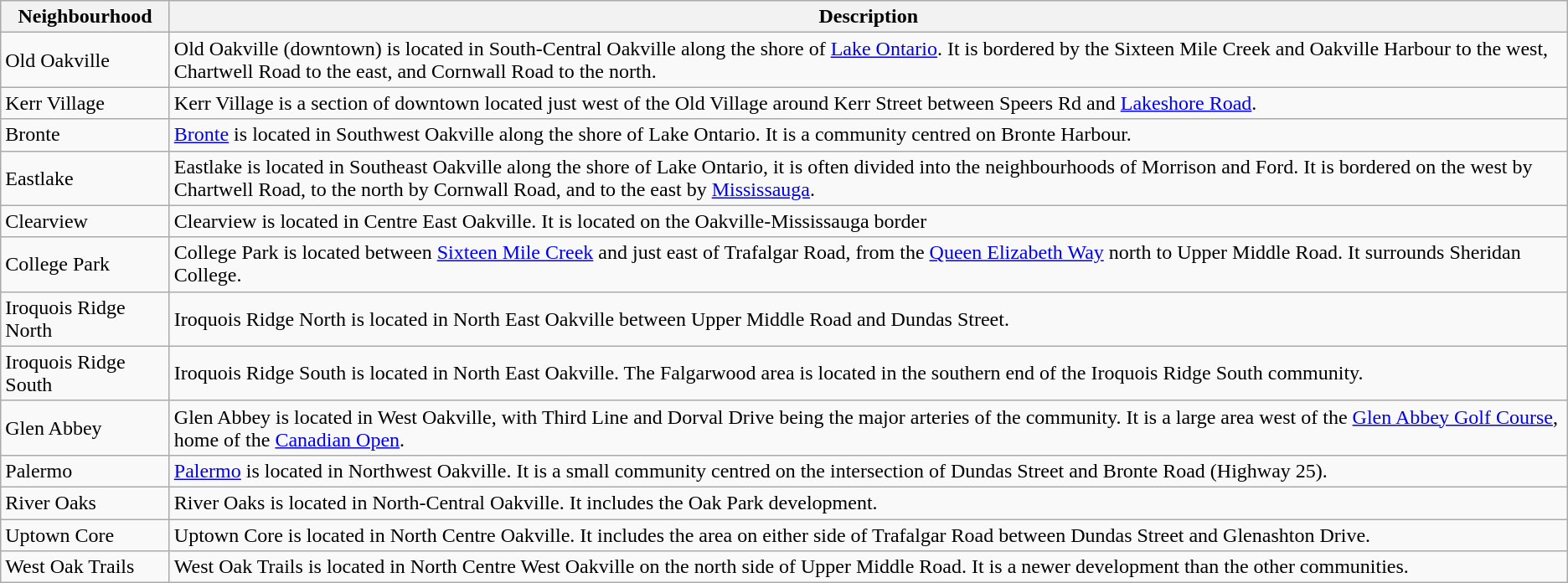<table class="wikitable">
<tr>
<th>Neighbourhood</th>
<th>Description</th>
</tr>
<tr>
<td>Old Oakville</td>
<td>Old Oakville (downtown) is located in South-Central Oakville along the shore of <a href='#'>Lake Ontario</a>. It is bordered by the Sixteen Mile Creek and Oakville Harbour to the west, Chartwell Road to the east, and Cornwall Road to the north.</td>
</tr>
<tr>
<td>Kerr Village</td>
<td>Kerr Village is a section of downtown located just west of the Old Village around Kerr Street between Speers Rd and <a href='#'>Lakeshore Road</a>.</td>
</tr>
<tr>
<td>Bronte</td>
<td><a href='#'>Bronte</a> is located in Southwest Oakville along the shore of Lake Ontario. It is a community centred on Bronte Harbour.</td>
</tr>
<tr>
<td>Eastlake</td>
<td>Eastlake is located in Southeast Oakville along the shore of Lake Ontario, it is often divided into the neighbourhoods of Morrison and Ford. It is bordered on the west by Chartwell Road, to the north by Cornwall Road, and to the east by <a href='#'>Mississauga</a>.</td>
</tr>
<tr>
<td>Clearview</td>
<td>Clearview is located in Centre East Oakville. It is located on the Oakville-Mississauga border</td>
</tr>
<tr>
<td>College Park</td>
<td>College Park is located between <a href='#'>Sixteen Mile Creek</a> and just east of Trafalgar Road, from the <a href='#'>Queen Elizabeth Way</a> north to Upper Middle Road. It surrounds Sheridan College.</td>
</tr>
<tr>
<td>Iroquois Ridge North</td>
<td>Iroquois Ridge North is located in North East Oakville between Upper Middle Road and Dundas Street.</td>
</tr>
<tr>
<td>Iroquois Ridge South</td>
<td>Iroquois Ridge South is located in North East Oakville. The Falgarwood area is located in the southern end of the Iroquois Ridge South community.</td>
</tr>
<tr>
<td>Glen Abbey</td>
<td>Glen Abbey is located in West Oakville, with Third Line and Dorval Drive being the major arteries of the community. It is a large area west of the <a href='#'>Glen Abbey Golf Course</a>, home of the <a href='#'>Canadian Open</a>.</td>
</tr>
<tr>
<td>Palermo</td>
<td><a href='#'>Palermo</a> is located in Northwest Oakville. It is a small community centred on the intersection of Dundas Street and Bronte Road (Highway 25).</td>
</tr>
<tr>
<td>River Oaks</td>
<td>River Oaks is located in North-Central Oakville. It includes the Oak Park development.</td>
</tr>
<tr>
<td>Uptown Core</td>
<td>Uptown Core is located in North Centre Oakville. It includes the area on either side of Trafalgar Road between Dundas Street and Glenashton Drive.</td>
</tr>
<tr>
<td>West Oak Trails</td>
<td>West Oak Trails is located in North Centre West Oakville on the north side of Upper Middle Road. It is a newer development than the other communities.</td>
</tr>
</table>
